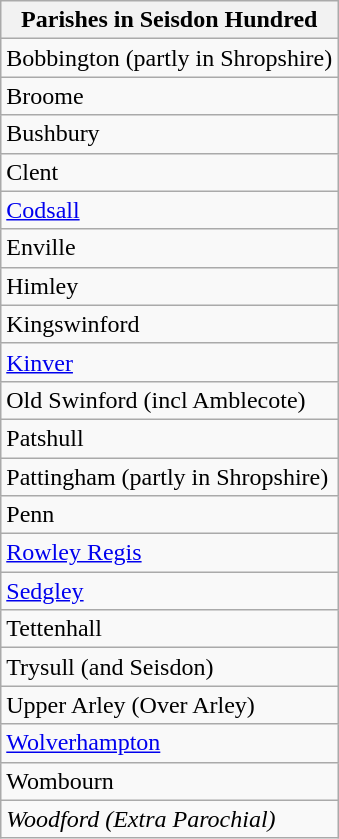<table class="wikitable">
<tr>
<th><strong>Parishes in Seisdon Hundred</strong></th>
</tr>
<tr>
<td>Bobbington (partly in Shropshire)</td>
</tr>
<tr>
<td>Broome</td>
</tr>
<tr>
<td>Bushbury</td>
</tr>
<tr>
<td>Clent</td>
</tr>
<tr>
<td><a href='#'>Codsall</a></td>
</tr>
<tr>
<td>Enville</td>
</tr>
<tr>
<td>Himley</td>
</tr>
<tr>
<td>Kingswinford</td>
</tr>
<tr>
<td><a href='#'>Kinver</a></td>
</tr>
<tr>
<td>Old Swinford (incl Amblecote)</td>
</tr>
<tr>
<td>Patshull</td>
</tr>
<tr>
<td>Pattingham  (partly in Shropshire)</td>
</tr>
<tr>
<td>Penn</td>
</tr>
<tr>
<td><a href='#'>Rowley Regis</a></td>
</tr>
<tr>
<td><a href='#'>Sedgley</a></td>
</tr>
<tr>
<td>Tettenhall</td>
</tr>
<tr>
<td>Trysull (and Seisdon)</td>
</tr>
<tr>
<td>Upper Arley (Over Arley)</td>
</tr>
<tr>
<td><a href='#'>Wolverhampton</a></td>
</tr>
<tr>
<td>Wombourn</td>
</tr>
<tr>
<td><em>Woodford (Extra Parochial)</em></td>
</tr>
</table>
